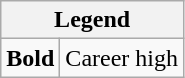<table class="wikitable mw-collapsible mw-collapsed">
<tr>
<th colspan="2">Legend</th>
</tr>
<tr>
<td><strong>Bold</strong></td>
<td>Career high</td>
</tr>
</table>
